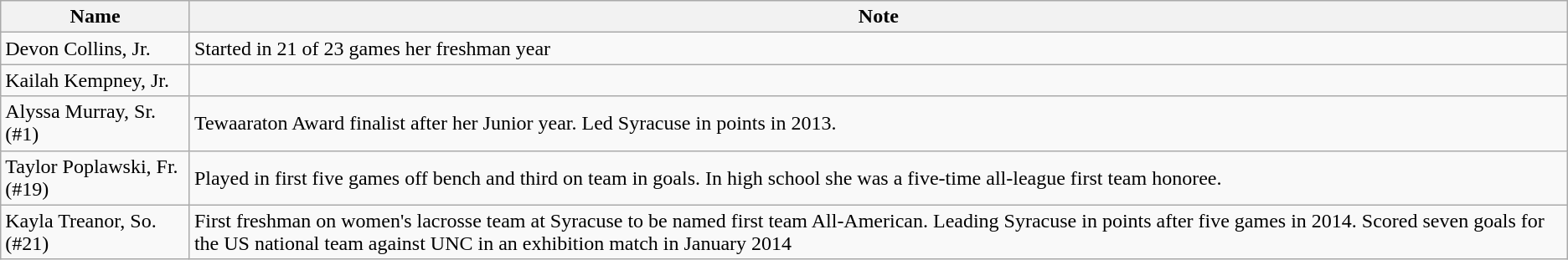<table class="wikitable">
<tr>
<th>Name</th>
<th>Note</th>
</tr>
<tr>
<td>Devon Collins, Jr.</td>
<td>Started in 21 of 23 games her freshman year</td>
</tr>
<tr>
<td>Kailah Kempney, Jr.</td>
<td></td>
</tr>
<tr>
<td>Alyssa Murray, Sr. (#1)</td>
<td>Tewaaraton Award finalist after her Junior year. Led Syracuse in points in 2013.</td>
</tr>
<tr>
<td>Taylor Poplawski, Fr. (#19)</td>
<td>Played in first five games off bench and third on team in goals. In high school she was a five-time all-league first team honoree.</td>
</tr>
<tr>
<td>Kayla Treanor, So. (#21)</td>
<td>First freshman on women's lacrosse team at Syracuse to be named first team All-American. Leading Syracuse in points after five games in 2014. Scored seven goals for the US national team against UNC in an exhibition match in January 2014</td>
</tr>
</table>
